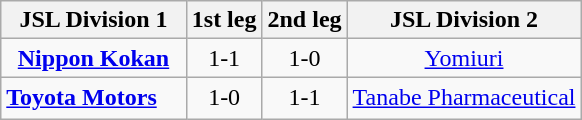<table class="wikitable">
<tr align=center>
<th>JSL Division 1</th>
<th>1st leg</th>
<th>2nd leg</th>
<th>JSL Division 2</th>
</tr>
<tr align=center>
<td><strong><a href='#'>Nippon Kokan</a></strong></td>
<td>1-1</td>
<td>1-0</td>
<td><a href='#'>Yomiuri</a></td>
</tr>
<tr align=center>
<td><strong><a href='#'>Toyota Motors</a></strong>　</td>
<td>1-0</td>
<td>1-1</td>
<td><a href='#'>Tanabe Pharmaceutical</a></td>
</tr>
</table>
